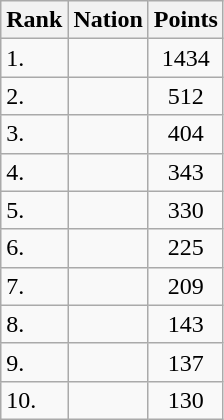<table class="wikitable sortable">
<tr>
<th>Rank</th>
<th>Nation</th>
<th>Points</th>
</tr>
<tr>
<td>1.</td>
<td></td>
<td align=center>1434</td>
</tr>
<tr>
<td>2.</td>
<td></td>
<td align=center>512</td>
</tr>
<tr>
<td>3.</td>
<td></td>
<td align=center>404</td>
</tr>
<tr>
<td>4.</td>
<td></td>
<td align=center>343</td>
</tr>
<tr>
<td>5.</td>
<td></td>
<td align=center>330</td>
</tr>
<tr>
<td>6.</td>
<td></td>
<td align=center>225</td>
</tr>
<tr>
<td>7.</td>
<td></td>
<td align=center>209</td>
</tr>
<tr>
<td>8.</td>
<td></td>
<td align=center>143</td>
</tr>
<tr>
<td>9.</td>
<td></td>
<td align=center>137</td>
</tr>
<tr>
<td>10.</td>
<td></td>
<td align=center>130</td>
</tr>
</table>
